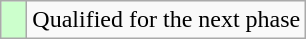<table class="wikitable" style="text-align: left;">
<tr>
<td width="10px" bgcolor="#ccffcc"></td>
<td>Qualified for the next phase</td>
</tr>
</table>
